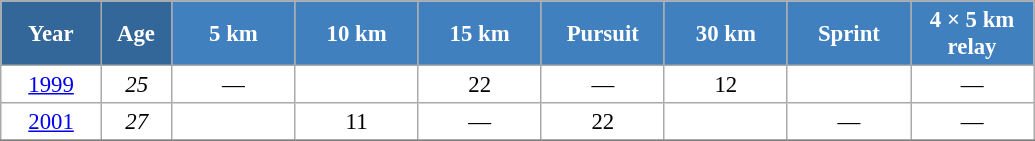<table class="wikitable" style="font-size:95%; text-align:center; border:grey solid 1px; border-collapse:collapse; background:#ffffff;">
<tr>
<th style="background-color:#369; color:white; width:60px;"> Year </th>
<th style="background-color:#369; color:white; width:40px;"> Age </th>
<th style="background-color:#4180be; color:white; width:75px;"> 5 km </th>
<th style="background-color:#4180be; color:white; width:75px;"> 10 km </th>
<th style="background-color:#4180be; color:white; width:75px;"> 15 km </th>
<th style="background-color:#4180be; color:white; width:75px;"> Pursuit </th>
<th style="background-color:#4180be; color:white; width:75px;"> 30 km </th>
<th style="background-color:#4180be; color:white; width:75px;"> Sprint </th>
<th style="background-color:#4180be; color:white; width:75px;"> 4 × 5 km <br> relay </th>
</tr>
<tr>
<td><a href='#'>1999</a></td>
<td><em>25</em></td>
<td>—</td>
<td></td>
<td>22</td>
<td>—</td>
<td>12</td>
<td></td>
<td>—</td>
</tr>
<tr>
<td><a href='#'>2001</a></td>
<td><em>27</em></td>
<td></td>
<td>11</td>
<td>—</td>
<td>22</td>
<td></td>
<td>—</td>
<td>—</td>
</tr>
<tr>
</tr>
</table>
